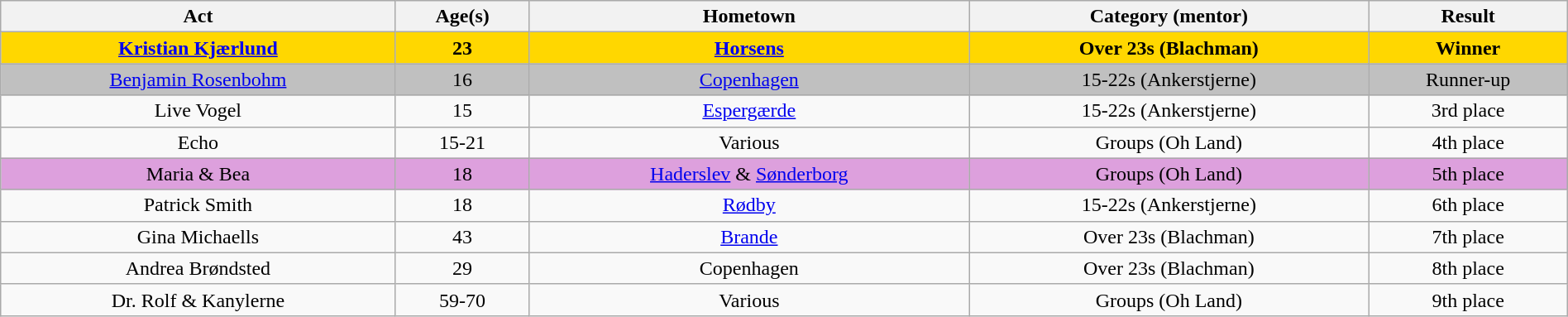<table class="wikitable sortable" style="width:100%; text-align:center;">
<tr>
<th>Act</th>
<th>Age(s)</th>
<th>Hometown</th>
<th>Category (mentor)</th>
<th>Result</th>
</tr>
<tr style="background:gold">
<td><strong><a href='#'>Kristian Kjærlund</a></strong></td>
<td><strong>23</strong></td>
<td><strong><a href='#'>Horsens</a></strong></td>
<td><strong>Over 23s (Blachman)</strong></td>
<td><strong>Winner</strong></td>
</tr>
<tr style="background:silver">
<td><a href='#'>Benjamin Rosenbohm</a></td>
<td>16</td>
<td><a href='#'>Copenhagen</a></td>
<td>15-22s (Ankerstjerne)</td>
<td>Runner-up</td>
</tr>
<tr>
<td>Live Vogel</td>
<td>15</td>
<td><a href='#'>Espergærde</a></td>
<td>15-22s (Ankerstjerne)</td>
<td>3rd place</td>
</tr>
<tr>
<td>Echo</td>
<td>15-21</td>
<td>Various</td>
<td>Groups (Oh Land)</td>
<td>4th place</td>
</tr>
<tr style="background:#DDA0DD">
<td>Maria & Bea</td>
<td>18</td>
<td><a href='#'>Haderslev</a> & <a href='#'>Sønderborg</a></td>
<td>Groups (Oh Land)</td>
<td>5th place</td>
</tr>
<tr>
<td>Patrick Smith</td>
<td>18</td>
<td><a href='#'>Rødby</a></td>
<td>15-22s (Ankerstjerne)</td>
<td>6th place</td>
</tr>
<tr>
<td>Gina Michaells</td>
<td>43</td>
<td><a href='#'>Brande</a></td>
<td>Over 23s (Blachman)</td>
<td>7th place</td>
</tr>
<tr>
<td>Andrea Brøndsted</td>
<td>29</td>
<td>Copenhagen</td>
<td>Over 23s (Blachman)</td>
<td>8th place</td>
</tr>
<tr>
<td>Dr. Rolf & Kanylerne</td>
<td>59-70</td>
<td>Various</td>
<td>Groups (Oh Land)</td>
<td>9th place</td>
</tr>
</table>
